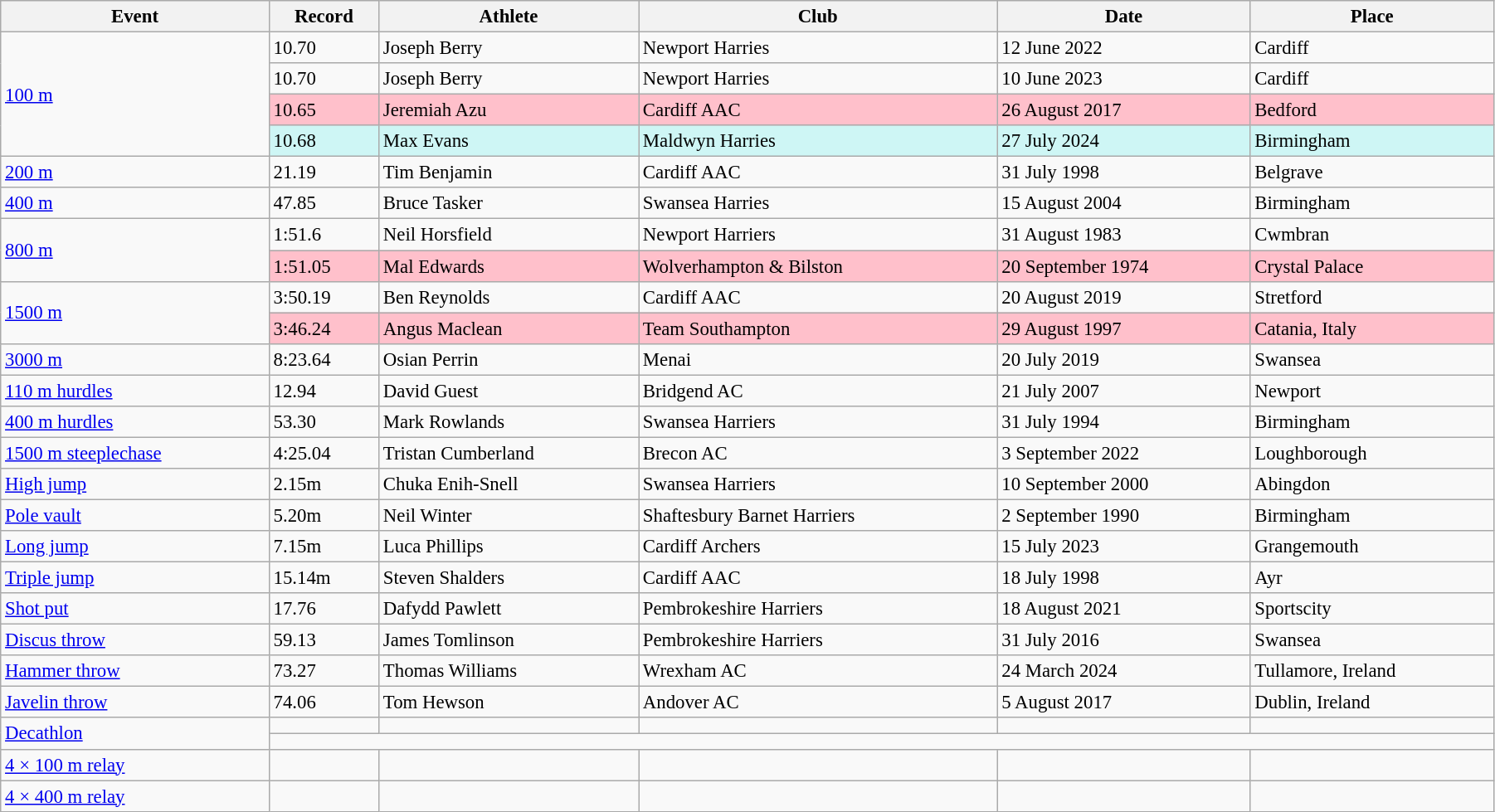<table class="wikitable" style="font-size:95%; width: 95%;">
<tr>
<th>Event</th>
<th>Record</th>
<th>Athlete</th>
<th>Club</th>
<th>Date</th>
<th>Place</th>
</tr>
<tr>
<td rowspan=4><a href='#'>100 m</a></td>
<td>10.70 </td>
<td>Joseph Berry</td>
<td>Newport Harries</td>
<td>12 June 2022</td>
<td>Cardiff</td>
</tr>
<tr>
<td>10.70</td>
<td>Joseph Berry</td>
<td>Newport Harries</td>
<td>10 June 2023</td>
<td>Cardiff</td>
</tr>
<tr style="background:pink;">
<td>10.65 </td>
<td>Jeremiah Azu</td>
<td>Cardiff AAC</td>
<td>26 August 2017</td>
<td>Bedford</td>
</tr>
<tr style="background:#CEF6F5">
<td>10.68 </td>
<td>Max Evans</td>
<td>Maldwyn Harries</td>
<td>27 July 2024</td>
<td>Birmingham</td>
</tr>
<tr>
<td><a href='#'>200 m</a></td>
<td>21.19 </td>
<td>Tim Benjamin</td>
<td>Cardiff AAC</td>
<td>31 July 1998</td>
<td>Belgrave</td>
</tr>
<tr>
<td><a href='#'>400 m</a></td>
<td>47.85</td>
<td>Bruce Tasker</td>
<td>Swansea Harries</td>
<td>15 August 2004</td>
<td>Birmingham</td>
</tr>
<tr>
<td rowspan="2"><a href='#'>800 m</a></td>
<td>1:51.6 </td>
<td>Neil Horsfield</td>
<td>Newport Harriers</td>
<td>31 August 1983</td>
<td>Cwmbran</td>
</tr>
<tr style="background:pink;">
<td>1:51.05</td>
<td>Mal Edwards</td>
<td>Wolverhampton & Bilston</td>
<td>20 September 1974</td>
<td>Crystal Palace</td>
</tr>
<tr>
<td rowspan="2"><a href='#'>1500 m</a></td>
<td>3:50.19</td>
<td>Ben Reynolds</td>
<td>Cardiff AAC</td>
<td>20 August 2019</td>
<td>Stretford</td>
</tr>
<tr style="background:pink;">
<td>3:46.24</td>
<td>Angus Maclean</td>
<td>Team Southampton</td>
<td>29 August 1997</td>
<td>Catania, Italy</td>
</tr>
<tr>
<td><a href='#'>3000 m</a></td>
<td>8:23.64</td>
<td>Osian Perrin</td>
<td>Menai</td>
<td>20 July 2019</td>
<td>Swansea</td>
</tr>
<tr>
<td><a href='#'>110 m hurdles</a></td>
<td>12.94</td>
<td>David Guest</td>
<td>Bridgend AC</td>
<td>21 July 2007</td>
<td>Newport</td>
</tr>
<tr>
<td><a href='#'>400 m hurdles</a></td>
<td>53.30</td>
<td>Mark Rowlands</td>
<td>Swansea Harriers</td>
<td>31 July 1994</td>
<td>Birmingham</td>
</tr>
<tr>
<td><a href='#'>1500 m steeplechase</a></td>
<td>4:25.04</td>
<td>Tristan Cumberland</td>
<td>Brecon AC</td>
<td>3 September 2022</td>
<td>Loughborough</td>
</tr>
<tr>
<td><a href='#'>High jump</a></td>
<td>2.15m</td>
<td>Chuka Enih-Snell</td>
<td>Swansea Harriers</td>
<td>10 September 2000</td>
<td>Abingdon</td>
</tr>
<tr>
<td><a href='#'>Pole vault</a></td>
<td>5.20m</td>
<td>Neil Winter</td>
<td>Shaftesbury Barnet Harriers</td>
<td>2 September 1990</td>
<td>Birmingham</td>
</tr>
<tr>
<td><a href='#'>Long jump</a></td>
<td>7.15m </td>
<td>Luca Phillips</td>
<td>Cardiff Archers</td>
<td>15 July 2023</td>
<td>Grangemouth</td>
</tr>
<tr>
<td><a href='#'>Triple jump</a></td>
<td>15.14m </td>
<td>Steven Shalders</td>
<td>Cardiff AAC</td>
<td>18 July 1998</td>
<td>Ayr</td>
</tr>
<tr>
<td><a href='#'>Shot put</a></td>
<td>17.76</td>
<td>Dafydd Pawlett</td>
<td>Pembrokeshire Harriers</td>
<td>18 August 2021</td>
<td>Sportscity</td>
</tr>
<tr>
<td><a href='#'>Discus throw</a></td>
<td>59.13</td>
<td>James Tomlinson</td>
<td>Pembrokeshire Harriers</td>
<td>31 July 2016</td>
<td>Swansea</td>
</tr>
<tr>
<td><a href='#'>Hammer throw</a></td>
<td>73.27</td>
<td>Thomas Williams</td>
<td>Wrexham AC</td>
<td>24 March 2024</td>
<td>Tullamore, Ireland</td>
</tr>
<tr>
<td><a href='#'>Javelin throw</a></td>
<td>74.06</td>
<td>Tom Hewson</td>
<td>Andover AC</td>
<td>5 August 2017</td>
<td>Dublin, Ireland</td>
</tr>
<tr>
<td rowspan=2><a href='#'>Decathlon</a></td>
<td></td>
<td></td>
<td></td>
<td></td>
<td></td>
</tr>
<tr>
<td colspan=5></td>
</tr>
<tr>
<td><a href='#'>4 × 100 m relay</a></td>
<td></td>
<td></td>
<td></td>
<td></td>
<td></td>
</tr>
<tr>
<td><a href='#'>4 × 400 m relay</a></td>
<td></td>
<td></td>
<td></td>
<td></td>
<td></td>
</tr>
</table>
